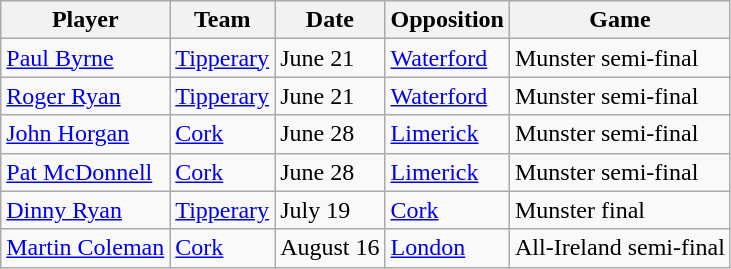<table class="wikitable">
<tr>
<th>Player</th>
<th>Team</th>
<th>Date</th>
<th>Opposition</th>
<th>Game</th>
</tr>
<tr>
<td><a href='#'>Paul Byrne</a></td>
<td><a href='#'>Tipperary</a></td>
<td>June 21</td>
<td><a href='#'>Waterford</a></td>
<td>Munster semi-final</td>
</tr>
<tr>
<td><a href='#'>Roger Ryan</a></td>
<td><a href='#'>Tipperary</a></td>
<td>June 21</td>
<td><a href='#'>Waterford</a></td>
<td>Munster semi-final</td>
</tr>
<tr>
<td><a href='#'>John Horgan</a></td>
<td><a href='#'>Cork</a></td>
<td>June 28</td>
<td><a href='#'>Limerick</a></td>
<td>Munster semi-final</td>
</tr>
<tr>
<td><a href='#'>Pat McDonnell</a></td>
<td><a href='#'>Cork</a></td>
<td>June 28</td>
<td><a href='#'>Limerick</a></td>
<td>Munster semi-final</td>
</tr>
<tr>
<td><a href='#'>Dinny Ryan</a></td>
<td><a href='#'>Tipperary</a></td>
<td>July 19</td>
<td><a href='#'>Cork</a></td>
<td>Munster final</td>
</tr>
<tr>
<td><a href='#'>Martin Coleman</a></td>
<td><a href='#'>Cork</a></td>
<td>August 16</td>
<td><a href='#'>London</a></td>
<td>All-Ireland semi-final</td>
</tr>
</table>
